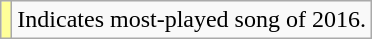<table class="wikitable" style="font-size:100%;">
<tr>
<td style="background:#ff9;"></td>
<td>Indicates most-played song of 2016.</td>
</tr>
</table>
